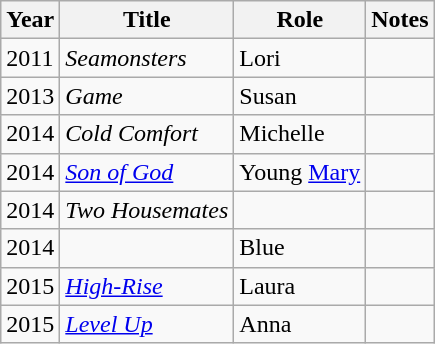<table class="wikitable sortable">
<tr>
<th>Year</th>
<th>Title</th>
<th>Role</th>
<th scope="col" class="unsortable">Notes</th>
</tr>
<tr>
<td>2011</td>
<td><em>Seamonsters</em></td>
<td>Lori</td>
<td></td>
</tr>
<tr>
<td>2013</td>
<td><em>Game</em></td>
<td>Susan</td>
<td></td>
</tr>
<tr>
<td>2014</td>
<td><em>Cold Comfort</em></td>
<td>Michelle</td>
<td></td>
</tr>
<tr>
<td>2014</td>
<td><a href='#'><em>Son of God</em></a></td>
<td>Young <a href='#'>Mary</a></td>
<td></td>
</tr>
<tr>
<td>2014</td>
<td><em>Two Housemates</em></td>
<td></td>
<td></td>
</tr>
<tr>
<td>2014</td>
<td><em></em></td>
<td>Blue</td>
<td></td>
</tr>
<tr>
<td>2015</td>
<td><a href='#'><em>High-Rise</em></a></td>
<td>Laura</td>
<td></td>
</tr>
<tr>
<td>2015</td>
<td><em><a href='#'>Level Up</a></em></td>
<td>Anna</td>
<td></td>
</tr>
</table>
